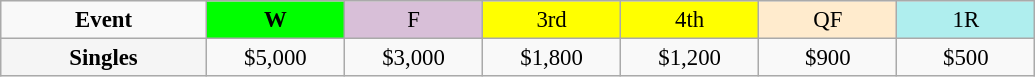<table class=wikitable style=font-size:95%;text-align:center>
<tr>
<td style="width:130px"><strong>Event</strong></td>
<td style="width:85px; background:lime"><strong>W</strong></td>
<td style="width:85px; background:thistle">F</td>
<td style="width:85px; background:#ffff00">3rd</td>
<td style="width:85px; background:#ffff00">4th</td>
<td style="width:85px; background:#ffebcd">QF</td>
<td style="width:85px; background:#afeeee">1R</td>
</tr>
<tr>
<th style=background:#f5f5f5>Singles</th>
<td>$5,000</td>
<td>$3,000</td>
<td>$1,800</td>
<td>$1,200</td>
<td>$900</td>
<td>$500</td>
</tr>
</table>
